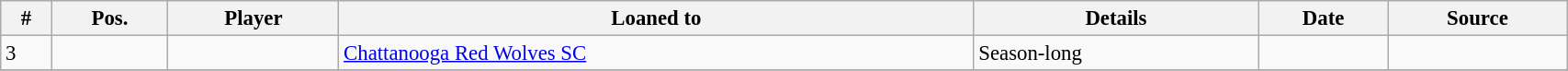<table class="wikitable sortable" style="width:90%; text-align:center; font-size:95%; text-align:left;">
<tr>
<th>#</th>
<th>Pos.</th>
<th>Player</th>
<th>Loaned to</th>
<th>Details</th>
<th>Date</th>
<th>Source</th>
</tr>
<tr>
<td>3</td>
<td></td>
<td></td>
<td> <a href='#'>Chattanooga Red Wolves SC</a></td>
<td>Season-long</td>
<td></td>
<td></td>
</tr>
<tr>
</tr>
</table>
